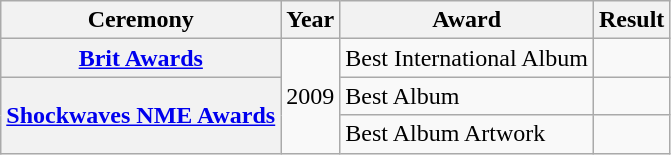<table class="wikitable plainrowheaders">
<tr>
<th scope="col">Ceremony</th>
<th scope="col">Year</th>
<th scope="col">Award</th>
<th scope="col">Result</th>
</tr>
<tr>
<th scope="row"><a href='#'>Brit Awards</a></th>
<td rowspan="3">2009</td>
<td>Best International Album</td>
<td></td>
</tr>
<tr>
<th scope="row" rowspan="2"><a href='#'>Shockwaves NME Awards</a></th>
<td>Best Album</td>
<td></td>
</tr>
<tr>
<td>Best Album Artwork</td>
<td></td>
</tr>
</table>
